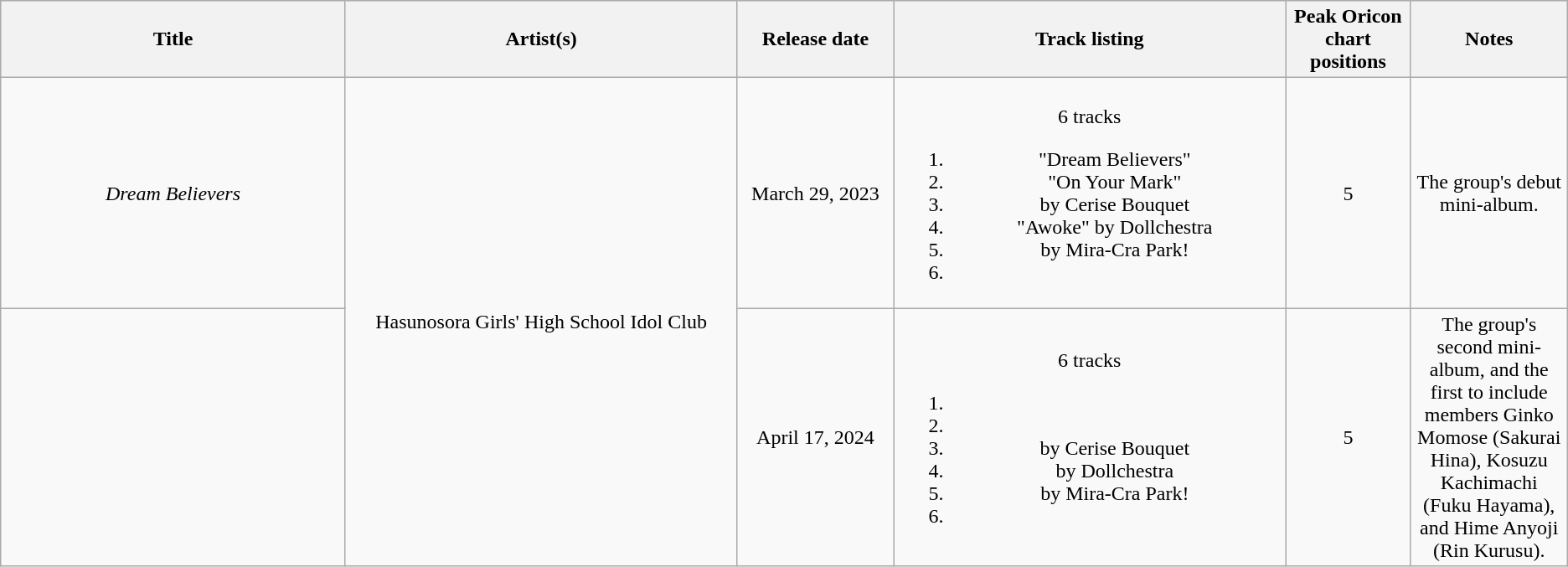<table class="wikitable" style="text-align:center;">
<tr>
<th scope="col" rowspan="1">Title</th>
<th scope="col" rowspan="1" width="25%">Artist(s)</th>
<th scope="col" colspan="1" width="10%">Release date</th>
<th scope="col" colspan="1" width="25%">Track listing</th>
<th scope="col" rowspan="1" width="8%">Peak Oricon<br>chart positions<br></th>
<th scope="col" rowspan="1" width="10%">Notes</th>
</tr>
<tr>
<td><em>Dream Believers</em></td>
<td rowspan="2">Hasunosora Girls' High School Idol Club</td>
<td>March 29, 2023</td>
<td style="width:17em"><br>6 tracks<ol><li>"Dream Believers"</li><li>"On Your Mark"</li><li> by Cerise Bouquet</li><li>"Awoke" by Dollchestra</li><li> by Mira-Cra Park!</li><li></li></ol></td>
<td>5</td>
<td>The group's debut mini-album.</td>
</tr>
<tr>
<td></td>
<td>April 17, 2024</td>
<td style="width:17em"><br>6 tracks<ol><li></li><li></li><li> by Cerise Bouquet</li><li> by Dollchestra</li><li> by Mira-Cra Park!</li><li></li></ol></td>
<td>5</td>
<td>The group's second mini-album, and the first to include members Ginko Momose (Sakurai Hina), Kosuzu Kachimachi (Fuku Hayama), and Hime Anyoji (Rin Kurusu).</td>
</tr>
</table>
